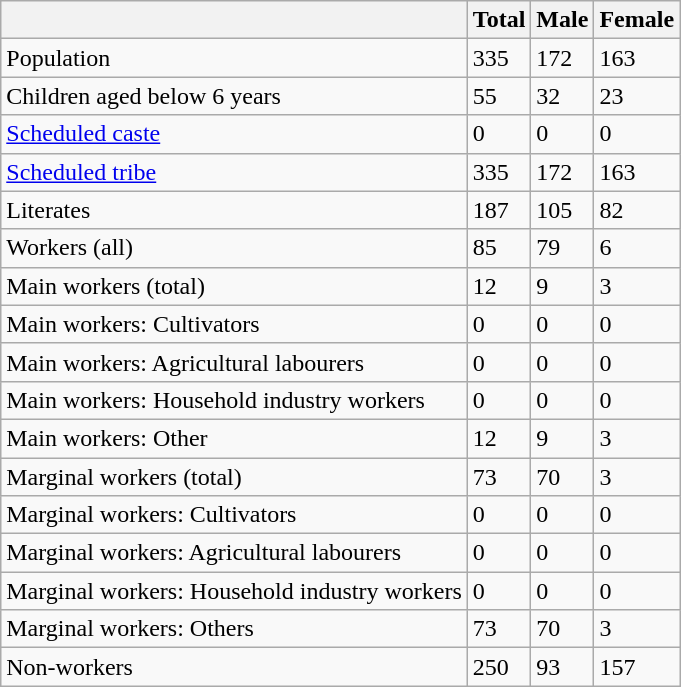<table class="wikitable sortable">
<tr>
<th></th>
<th>Total</th>
<th>Male</th>
<th>Female</th>
</tr>
<tr>
<td>Population</td>
<td>335</td>
<td>172</td>
<td>163</td>
</tr>
<tr>
<td>Children aged below 6 years</td>
<td>55</td>
<td>32</td>
<td>23</td>
</tr>
<tr>
<td><a href='#'>Scheduled caste</a></td>
<td>0</td>
<td>0</td>
<td>0</td>
</tr>
<tr>
<td><a href='#'>Scheduled tribe</a></td>
<td>335</td>
<td>172</td>
<td>163</td>
</tr>
<tr>
<td>Literates</td>
<td>187</td>
<td>105</td>
<td>82</td>
</tr>
<tr>
<td>Workers (all)</td>
<td>85</td>
<td>79</td>
<td>6</td>
</tr>
<tr>
<td>Main workers (total)</td>
<td>12</td>
<td>9</td>
<td>3</td>
</tr>
<tr>
<td>Main workers: Cultivators</td>
<td>0</td>
<td>0</td>
<td>0</td>
</tr>
<tr>
<td>Main workers: Agricultural labourers</td>
<td>0</td>
<td>0</td>
<td>0</td>
</tr>
<tr>
<td>Main workers: Household industry workers</td>
<td>0</td>
<td>0</td>
<td>0</td>
</tr>
<tr>
<td>Main workers: Other</td>
<td>12</td>
<td>9</td>
<td>3</td>
</tr>
<tr>
<td>Marginal workers (total)</td>
<td>73</td>
<td>70</td>
<td>3</td>
</tr>
<tr>
<td>Marginal workers: Cultivators</td>
<td>0</td>
<td>0</td>
<td>0</td>
</tr>
<tr>
<td>Marginal workers: Agricultural labourers</td>
<td>0</td>
<td>0</td>
<td>0</td>
</tr>
<tr>
<td>Marginal workers: Household industry workers</td>
<td>0</td>
<td>0</td>
<td>0</td>
</tr>
<tr>
<td>Marginal workers: Others</td>
<td>73</td>
<td>70</td>
<td>3</td>
</tr>
<tr>
<td>Non-workers</td>
<td>250</td>
<td>93</td>
<td>157</td>
</tr>
</table>
